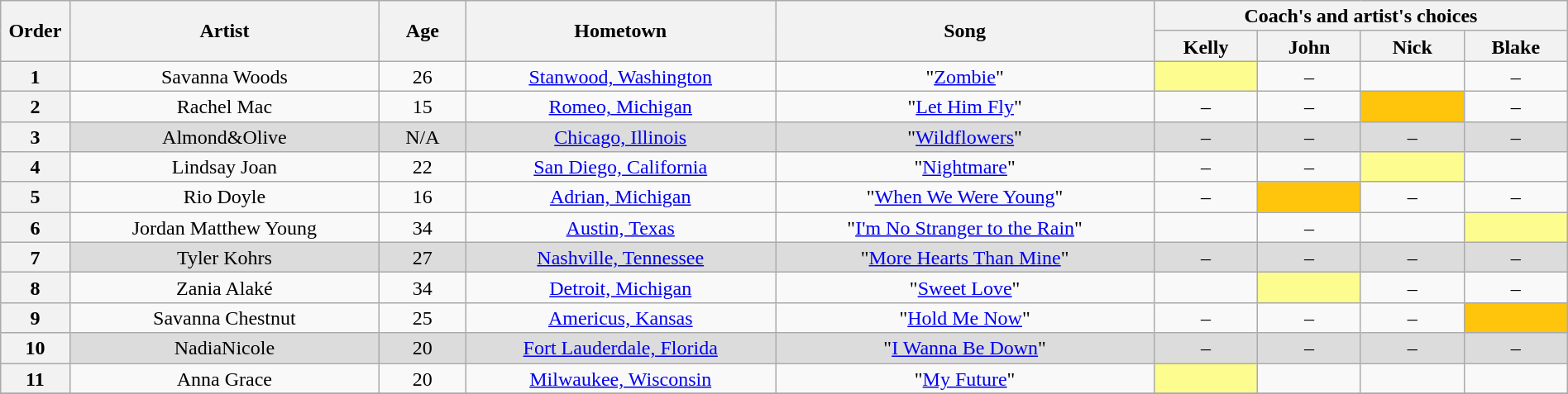<table class="wikitable" style="text-align:center; line-height:17px; width:100%">
<tr>
<th scope="col" rowspan="2" style="width:04%;">Order</th>
<th scope="col" rowspan="2" style="width:18%;">Artist</th>
<th scope="col" rowspan="2" style="width:05%;">Age</th>
<th scope="col" rowspan="2" style="width:18%;">Hometown</th>
<th scope="col" rowspan="2" style="width:22%;">Song</th>
<th scope="col" colspan="4" style="width:24%;">Coach's and artist's choices</th>
</tr>
<tr>
<th stylw="width:06%;">Kelly</th>
<th style="width:06%;">John</th>
<th style="width:06%;">Nick</th>
<th style="width:06%;">Blake</th>
</tr>
<tr>
<th>1</th>
<td>Savanna Woods</td>
<td>26</td>
<td><a href='#'>Stanwood, Washington</a></td>
<td>"<a href='#'>Zombie</a>"</td>
<td bgcolor="#fdfc8f"><em></em></td>
<td>–</td>
<td><em></em></td>
<td>–</td>
</tr>
<tr>
<th scope="row">2</th>
<td>Rachel Mac</td>
<td>15</td>
<td><a href='#'>Romeo, Michigan</a></td>
<td>"<a href='#'>Let Him Fly</a>"</td>
<td>–</td>
<td>–</td>
<td bgcolor="#ffc40c"><em></em></td>
<td>–</td>
</tr>
<tr style="background:#DCDCDC">
<th scope="row">3</th>
<td>Almond&Olive</td>
<td>N/A</td>
<td><a href='#'>Chicago, Illinois</a></td>
<td>"<a href='#'>Wildflowers</a>"</td>
<td>–</td>
<td>–</td>
<td>–</td>
<td>–</td>
</tr>
<tr>
<th scope="row">4</th>
<td>Lindsay Joan</td>
<td>22</td>
<td><a href='#'>San Diego, California</a></td>
<td>"<a href='#'>Nightmare</a>"</td>
<td>–</td>
<td>–</td>
<td bgcolor="#fdfc8f"><em></em></td>
<td><em></em></td>
</tr>
<tr>
<th scope="row">5</th>
<td>Rio Doyle</td>
<td>16</td>
<td><a href='#'>Adrian, Michigan</a></td>
<td>"<a href='#'>When We Were Young</a>"</td>
<td>–</td>
<td bgcolor="#ffc40c"><em></em></td>
<td>–</td>
<td>–</td>
</tr>
<tr>
<th scope="row">6</th>
<td>Jordan Matthew Young</td>
<td>34</td>
<td><a href='#'>Austin, Texas</a></td>
<td>"<a href='#'>I'm No Stranger to the Rain</a>"</td>
<td><em></em></td>
<td>–</td>
<td><em></em></td>
<td bgcolor="#fdfc8f"><em></em></td>
</tr>
<tr style="background:#DCDCDC">
<th scope="row">7</th>
<td>Tyler Kohrs</td>
<td>27</td>
<td><a href='#'>Nashville, Tennessee</a></td>
<td>"<a href='#'>More Hearts Than Mine</a>"</td>
<td>–</td>
<td>–</td>
<td>–</td>
<td>–</td>
</tr>
<tr>
<th scope="row">8</th>
<td>Zania Alaké</td>
<td>34</td>
<td><a href='#'>Detroit, Michigan</a></td>
<td>"<a href='#'>Sweet Love</a>"</td>
<td><em></em></td>
<td bgcolor="#fdfc8f"><em></em></td>
<td>–</td>
<td>–</td>
</tr>
<tr>
<th scope="row">9</th>
<td>Savanna Chestnut</td>
<td>25</td>
<td><a href='#'>Americus, Kansas</a></td>
<td>"<a href='#'>Hold Me Now</a>"</td>
<td>–</td>
<td>–</td>
<td>–</td>
<td bgcolor="#ffc40c"><em></em></td>
</tr>
<tr style="background:#DCDCDC">
<th scope="row">10</th>
<td>NadiaNicole</td>
<td>20</td>
<td><a href='#'>Fort Lauderdale, Florida</a></td>
<td>"<a href='#'>I Wanna Be Down</a>"</td>
<td>–</td>
<td>–</td>
<td>–</td>
<td>–</td>
</tr>
<tr>
<th scope="row">11</th>
<td>Anna Grace</td>
<td>20</td>
<td><a href='#'>Milwaukee, Wisconsin</a></td>
<td>"<a href='#'>My Future</a>"</td>
<td bgcolor="#fdfc8f"><em></em></td>
<td><em></em></td>
<td><em></em></td>
<td><em></em></td>
</tr>
<tr>
</tr>
</table>
